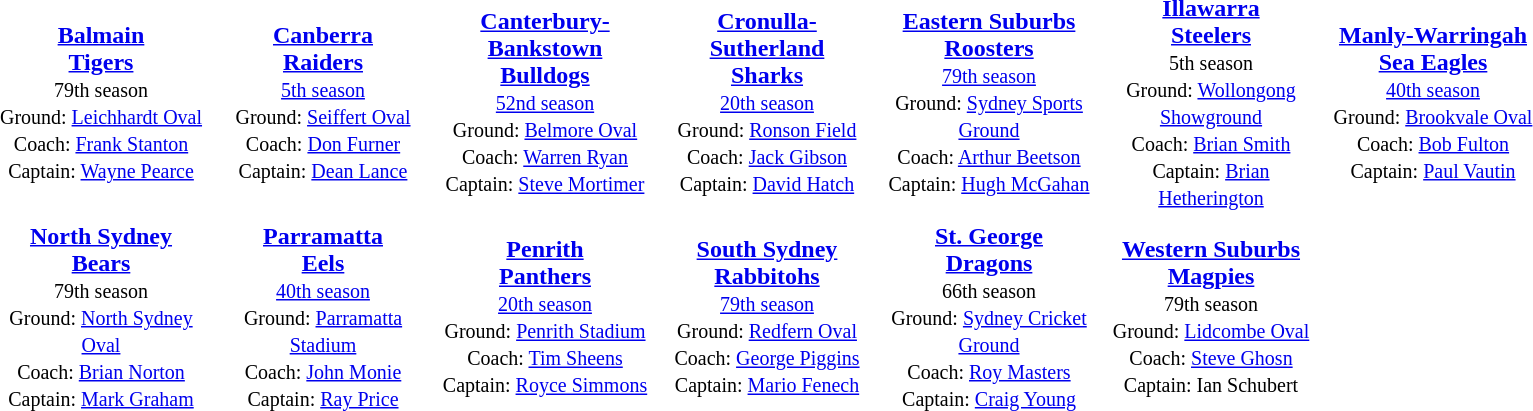<table class="toccolours" style="margin:auto; text-valign:center;" cellpadding="3" cellspacing="2">
<tr>
<th width=140></th>
<th width=140></th>
<th width=140></th>
<th width=140></th>
<th width=140></th>
<th width=140></th>
<th width=140></th>
</tr>
<tr>
<td align="center"><strong><a href='#'>Balmain<br>Tigers</a></strong><br><small>79th season<br>Ground: <a href='#'>Leichhardt Oval</a><br>
Coach: <a href='#'>Frank Stanton</a><br>Captain: <a href='#'>Wayne Pearce</a></small></td>
<td align="center"><strong><a href='#'>Canberra<br>Raiders</a></strong><br><small><a href='#'>5th season</a><br>Ground: <a href='#'>Seiffert Oval</a><br>
Coach: <a href='#'>Don Furner</a><br>Captain: <a href='#'>Dean Lance</a></small></td>
<td align="center"><strong><a href='#'>Canterbury-Bankstown<br>Bulldogs</a></strong><br><small><a href='#'>52nd season</a><br>Ground: <a href='#'>Belmore Oval</a><br>
Coach: <a href='#'>Warren Ryan</a><br>Captain: <a href='#'>Steve Mortimer</a></small></td>
<td align="center"><strong><a href='#'>Cronulla-Sutherland<br>Sharks</a></strong><br><small><a href='#'>20th season</a><br>Ground: <a href='#'>Ronson Field</a><br>
Coach: <a href='#'>Jack Gibson</a><br>Captain: <a href='#'>David Hatch</a></small></td>
<td align="center"><strong><a href='#'>Eastern Suburbs<br>Roosters</a></strong><br><small><a href='#'>79th season</a><br>Ground: <a href='#'>Sydney Sports Ground</a><br>
Coach: <a href='#'>Arthur Beetson</a><br>Captain: <a href='#'>Hugh McGahan</a></small></td>
<td align="center"><strong><a href='#'>Illawarra<br>Steelers</a></strong><br><small>5th season<br>Ground: <a href='#'>Wollongong Showground</a><br>
Coach: <a href='#'>Brian Smith</a><br>Captain: <a href='#'>Brian Hetherington</a></small></td>
<td align="center"><strong><a href='#'>Manly-Warringah<br>Sea Eagles</a></strong><br><small><a href='#'>40th season</a><br>Ground: <a href='#'>Brookvale Oval</a><br>
Coach: <a href='#'>Bob Fulton</a><br>Captain: <a href='#'>Paul Vautin</a></small></td>
</tr>
<tr>
<td align="center"><strong><a href='#'>North Sydney<br>Bears</a></strong><br><small>79th season<br>Ground: <a href='#'>North Sydney Oval</a><br>
Coach: <a href='#'>Brian Norton</a><br>Captain: <a href='#'>Mark Graham</a></small></td>
<td align="center"><strong><a href='#'>Parramatta<br>Eels</a></strong><br><small><a href='#'>40th season</a><br>Ground: <a href='#'>Parramatta Stadium</a><br>
Coach: <a href='#'>John Monie</a><br>Captain: <a href='#'>Ray Price</a></small></td>
<td align="center"><strong><a href='#'>Penrith<br>Panthers</a></strong><br><small><a href='#'>20th season</a><br>Ground: <a href='#'>Penrith Stadium</a><br>
Coach: <a href='#'>Tim Sheens</a><br>Captain: <a href='#'>Royce Simmons</a></small></td>
<td align="center"><strong><a href='#'>South Sydney<br>Rabbitohs</a></strong><br><small><a href='#'>79th season</a><br>Ground: <a href='#'>Redfern Oval</a><br>
Coach: <a href='#'>George Piggins</a><br>Captain: <a href='#'>Mario Fenech</a></small></td>
<td align="center"><strong><a href='#'>St. George<br>Dragons</a></strong><br><small>66th season<br>Ground: <a href='#'>Sydney Cricket Ground</a><br>
Coach: <a href='#'>Roy Masters</a><br>Captain: <a href='#'>Craig Young</a></small></td>
<td align="center"><strong><a href='#'>Western Suburbs<br>Magpies</a></strong><br><small>79th season<br>Ground: <a href='#'>Lidcombe Oval</a><br>
Coach: <a href='#'>Steve Ghosn</a><br>Captain: Ian Schubert </small></td>
<td></td>
</tr>
</table>
